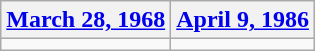<table class=wikitable>
<tr>
<th><a href='#'>March 28, 1968</a></th>
<th><a href='#'>April 9, 1986</a></th>
</tr>
<tr>
<td></td>
<td></td>
</tr>
</table>
